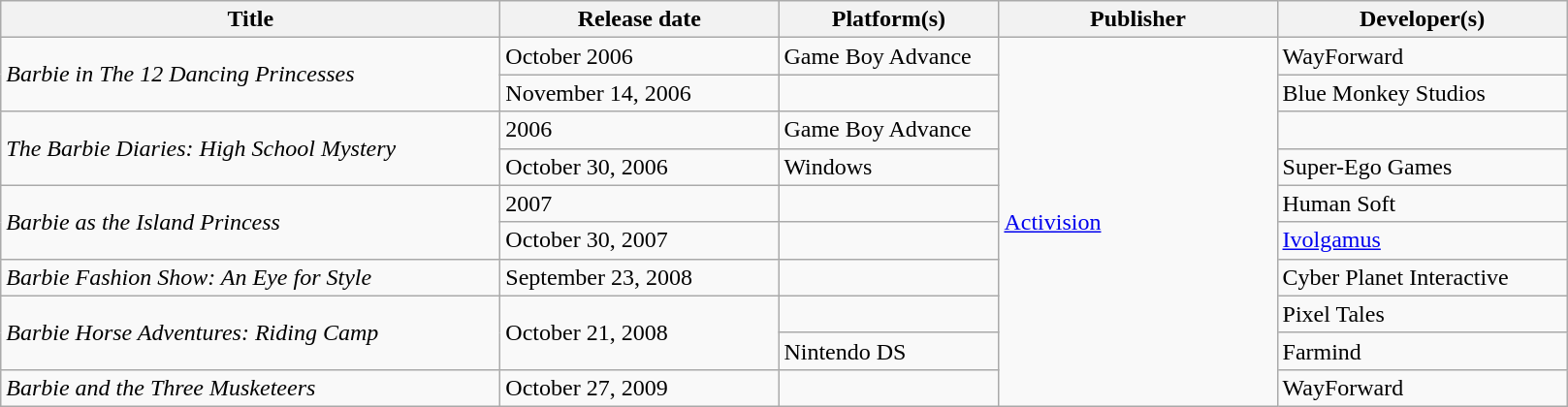<table class="wikitable">
<tr>
<th scope="col" style="width:21em;">Title</th>
<th scope="col" style="width:11.5em;">Release date</th>
<th scope="col" style="width:9em;">Platform(s)</th>
<th scope="col" style="width:11.5em;">Publisher</th>
<th scope="col" style="width:12em;">Developer(s)</th>
</tr>
<tr>
<td rowspan="2"><em>Barbie in The 12 Dancing Princesses</em></td>
<td>October 2006</td>
<td>Game Boy Advance</td>
<td rowspan="10"><a href='#'>Activision</a></td>
<td>WayForward</td>
</tr>
<tr>
<td>November 14, 2006</td>
<td></td>
<td>Blue Monkey Studios</td>
</tr>
<tr>
<td rowspan="2"><em>The Barbie Diaries: High School Mystery</em></td>
<td>2006</td>
<td>Game Boy Advance</td>
<td></td>
</tr>
<tr>
<td>October 30, 2006</td>
<td>Windows</td>
<td>Super-Ego Games</td>
</tr>
<tr>
<td rowspan="2"><em>Barbie as the Island Princess</em></td>
<td>2007</td>
<td></td>
<td>Human Soft</td>
</tr>
<tr>
<td>October 30, 2007</td>
<td></td>
<td><a href='#'>Ivolgamus</a></td>
</tr>
<tr>
<td><em>Barbie Fashion Show: An Eye for Style</em></td>
<td>September 23, 2008</td>
<td></td>
<td>Cyber Planet Interactive</td>
</tr>
<tr>
<td rowspan="2"><em>Barbie Horse Adventures: Riding Camp</em></td>
<td rowspan="2">October 21, 2008</td>
<td></td>
<td>Pixel Tales</td>
</tr>
<tr>
<td>Nintendo DS</td>
<td>Farmind</td>
</tr>
<tr>
<td><em>Barbie and the Three Musketeers</em></td>
<td>October 27, 2009</td>
<td></td>
<td>WayForward</td>
</tr>
</table>
